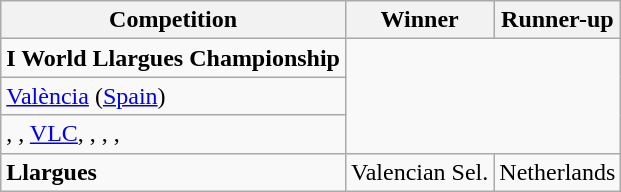<table class="wikitable">
<tr>
<th><strong>Competition</strong></th>
<th><strong>Winner</strong></th>
<th><strong>Runner-up</strong></th>
</tr>
<tr>
<td rowspan=1><strong>I World Llargues Championship</strong></td>
</tr>
<tr>
<td rowspan=1><a href='#'>València</a> (<a href='#'>Spain</a>)</td>
</tr>
<tr>
<td rowspan=1>, ,  <a href='#'>VLC</a>, , , , </td>
</tr>
<tr>
<td rowspan=1><strong>Llargues</strong></td>
<td>Valencian Sel.</td>
<td>Netherlands</td>
</tr>
</table>
